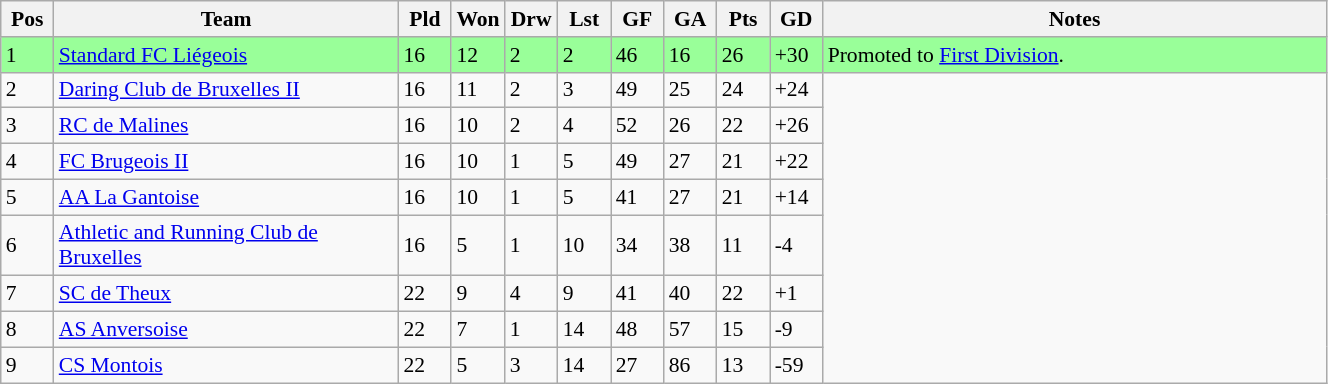<table class="wikitable" width=70% style="font-size:90%">
<tr>
<th width=4%><strong>Pos</strong></th>
<th width=26%><strong>Team</strong></th>
<th width=4%><strong>Pld</strong></th>
<th width=4%><strong>Won</strong></th>
<th width=4%><strong>Drw</strong></th>
<th width=4%><strong>Lst</strong></th>
<th width=4%><strong>GF</strong></th>
<th width=4%><strong>GA</strong></th>
<th width=4%><strong>Pts</strong></th>
<th width=4%><strong>GD</strong></th>
<th width=38%><strong>Notes</strong></th>
</tr>
<tr bgcolor=#99ff99>
<td>1</td>
<td><a href='#'>Standard FC Liégeois</a></td>
<td>16</td>
<td>12</td>
<td>2</td>
<td>2</td>
<td>46</td>
<td>16</td>
<td>26</td>
<td>+30</td>
<td>Promoted to <a href='#'>First Division</a>.</td>
</tr>
<tr>
<td>2</td>
<td><a href='#'>Daring Club de Bruxelles II</a></td>
<td>16</td>
<td>11</td>
<td>2</td>
<td>3</td>
<td>49</td>
<td>25</td>
<td>24</td>
<td>+24</td>
</tr>
<tr>
<td>3</td>
<td><a href='#'>RC de Malines</a></td>
<td>16</td>
<td>10</td>
<td>2</td>
<td>4</td>
<td>52</td>
<td>26</td>
<td>22</td>
<td>+26</td>
</tr>
<tr>
<td>4</td>
<td><a href='#'>FC Brugeois II</a></td>
<td>16</td>
<td>10</td>
<td>1</td>
<td>5</td>
<td>49</td>
<td>27</td>
<td>21</td>
<td>+22</td>
</tr>
<tr>
<td>5</td>
<td><a href='#'>AA La Gantoise</a></td>
<td>16</td>
<td>10</td>
<td>1</td>
<td>5</td>
<td>41</td>
<td>27</td>
<td>21</td>
<td>+14</td>
</tr>
<tr>
<td>6</td>
<td><a href='#'>Athletic and Running Club de Bruxelles</a></td>
<td>16</td>
<td>5</td>
<td>1</td>
<td>10</td>
<td>34</td>
<td>38</td>
<td>11</td>
<td>-4</td>
</tr>
<tr>
<td>7</td>
<td><a href='#'>SC de Theux</a></td>
<td>22</td>
<td>9</td>
<td>4</td>
<td>9</td>
<td>41</td>
<td>40</td>
<td>22</td>
<td>+1</td>
</tr>
<tr>
<td>8</td>
<td><a href='#'>AS Anversoise</a></td>
<td>22</td>
<td>7</td>
<td>1</td>
<td>14</td>
<td>48</td>
<td>57</td>
<td>15</td>
<td>-9</td>
</tr>
<tr>
<td>9</td>
<td><a href='#'>CS Montois</a></td>
<td>22</td>
<td>5</td>
<td>3</td>
<td>14</td>
<td>27</td>
<td>86</td>
<td>13</td>
<td>-59</td>
</tr>
</table>
